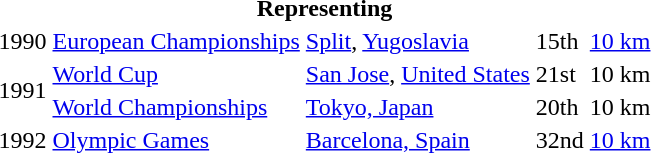<table>
<tr>
<th colspan="5">Representing </th>
</tr>
<tr>
<td>1990</td>
<td><a href='#'>European Championships</a></td>
<td><a href='#'>Split</a>, <a href='#'>Yugoslavia</a></td>
<td>15th</td>
<td><a href='#'>10 km</a></td>
</tr>
<tr>
<td rowspan=2>1991</td>
<td><a href='#'>World Cup</a></td>
<td><a href='#'>San Jose</a>, <a href='#'>United States</a></td>
<td>21st</td>
<td>10 km</td>
</tr>
<tr>
<td><a href='#'>World Championships</a></td>
<td><a href='#'>Tokyo, Japan</a></td>
<td>20th</td>
<td>10 km</td>
</tr>
<tr>
<td>1992</td>
<td><a href='#'>Olympic Games</a></td>
<td><a href='#'>Barcelona, Spain</a></td>
<td>32nd</td>
<td><a href='#'>10 km</a></td>
</tr>
</table>
